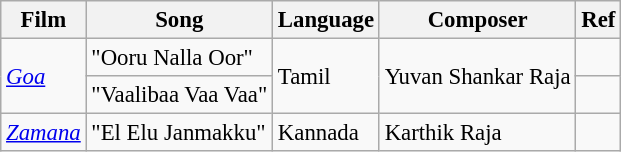<table class="wikitable sortable" style="font-size:95%;">
<tr>
<th>Film</th>
<th>Song</th>
<th>Language</th>
<th>Composer</th>
<th>Ref</th>
</tr>
<tr>
<td rowspan="2"><em><a href='#'>Goa</a></em></td>
<td>"Ooru Nalla Oor"</td>
<td rowspan="2">Tamil</td>
<td rowspan="2">Yuvan Shankar Raja</td>
<td></td>
</tr>
<tr>
<td>"Vaalibaa Vaa Vaa"</td>
<td></td>
</tr>
<tr>
<td><a href='#'><em>Zamana</em></a></td>
<td>"El Elu Janmakku"</td>
<td>Kannada</td>
<td>Karthik Raja</td>
<td></td>
</tr>
</table>
